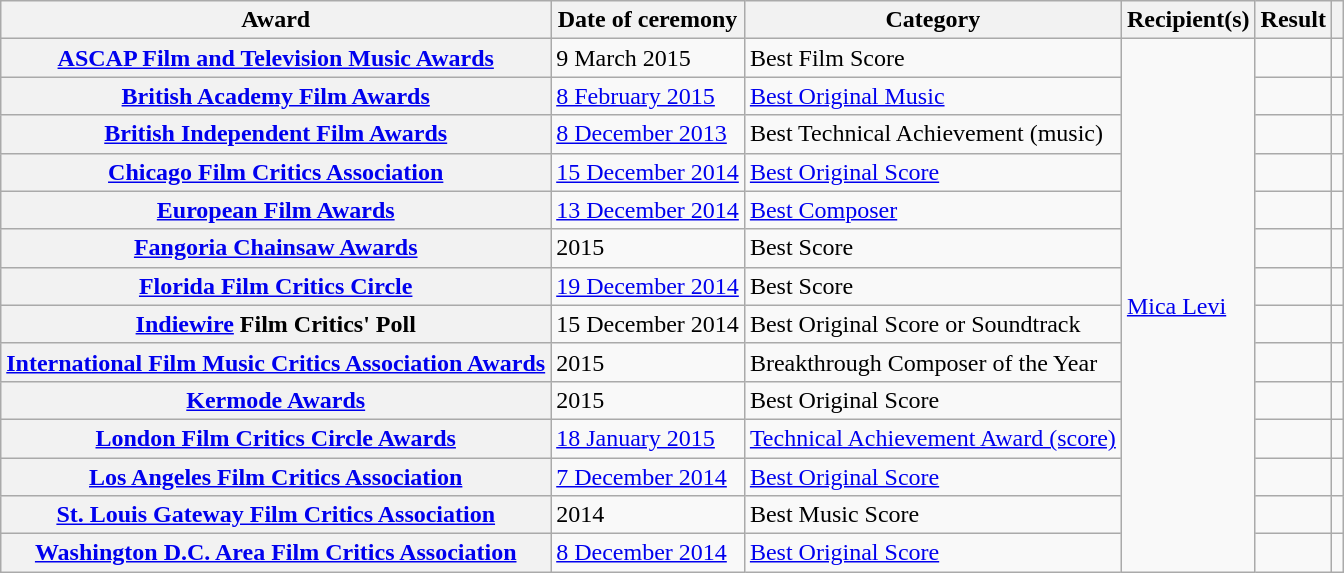<table class="wikitable plainrowheaders sortable">
<tr>
<th scope="col">Award</th>
<th scope="col">Date of ceremony</th>
<th scope="col">Category</th>
<th scope="col">Recipient(s)</th>
<th scope="col">Result</th>
<th scope="col" class="unsortable"></th>
</tr>
<tr>
<th scope="row"><a href='#'>ASCAP Film and Television Music Awards</a></th>
<td>9 March 2015</td>
<td>Best Film Score</td>
<td rowspan="14"><a href='#'>Mica Levi</a></td>
<td></td>
<td></td>
</tr>
<tr>
<th scope="row"><a href='#'>British Academy Film Awards</a></th>
<td><a href='#'>8 February 2015</a></td>
<td><a href='#'>Best Original Music</a></td>
<td></td>
<td></td>
</tr>
<tr>
<th scope="row"><a href='#'>British Independent Film Awards</a></th>
<td><a href='#'>8 December 2013</a></td>
<td>Best Technical Achievement (music)</td>
<td></td>
<td></td>
</tr>
<tr>
<th scope="row"><a href='#'>Chicago Film Critics Association</a></th>
<td><a href='#'>15 December 2014</a></td>
<td><a href='#'>Best Original Score</a></td>
<td></td>
<td></td>
</tr>
<tr>
<th scope="row"><a href='#'>European Film Awards</a></th>
<td><a href='#'>13 December 2014</a></td>
<td><a href='#'>Best Composer</a></td>
<td></td>
<td></td>
</tr>
<tr>
<th scope="row"><a href='#'>Fangoria Chainsaw Awards</a></th>
<td>2015</td>
<td>Best Score</td>
<td></td>
<td></td>
</tr>
<tr>
<th scope="row"><a href='#'>Florida Film Critics Circle</a></th>
<td><a href='#'>19 December 2014</a></td>
<td>Best Score</td>
<td></td>
<td></td>
</tr>
<tr>
<th scope="row"><a href='#'>Indiewire</a> Film Critics' Poll</th>
<td>15 December 2014</td>
<td>Best Original Score or Soundtrack</td>
<td></td>
<td></td>
</tr>
<tr>
<th scope="row"><a href='#'>International Film Music Critics Association Awards</a></th>
<td>2015</td>
<td>Breakthrough Composer of the Year</td>
<td></td>
<td></td>
</tr>
<tr>
<th scope="row"><a href='#'>Kermode Awards</a></th>
<td>2015</td>
<td>Best Original Score</td>
<td></td>
<td></td>
</tr>
<tr>
<th scope="row"><a href='#'>London Film Critics Circle Awards</a></th>
<td><a href='#'>18 January 2015</a></td>
<td><a href='#'>Technical Achievement Award (score)</a></td>
<td></td>
<td></td>
</tr>
<tr>
<th scope="row"><a href='#'>Los Angeles Film Critics Association</a></th>
<td><a href='#'>7 December 2014</a></td>
<td><a href='#'>Best Original Score</a></td>
<td></td>
<td></td>
</tr>
<tr>
<th scope="row"><a href='#'>St. Louis Gateway Film Critics Association</a></th>
<td>2014</td>
<td>Best Music Score</td>
<td></td>
<td></td>
</tr>
<tr>
<th scope="row"><a href='#'>Washington D.C. Area Film Critics Association</a></th>
<td><a href='#'>8 December 2014</a></td>
<td><a href='#'>Best Original Score</a></td>
<td></td>
<td></td>
</tr>
</table>
